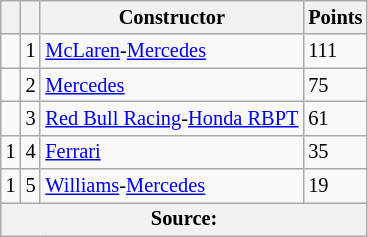<table class="wikitable" style="font-size: 85%;">
<tr>
<th scope="col"></th>
<th scope="col"></th>
<th scope="col">Constructor</th>
<th scope="col">Points</th>
</tr>
<tr>
<td align="left"></td>
<td align="center">1</td>
<td> <a href='#'>McLaren</a>-<a href='#'>Mercedes</a></td>
<td align="left">111</td>
</tr>
<tr>
<td align="left"></td>
<td align="center">2</td>
<td> <a href='#'>Mercedes</a></td>
<td align="left">75</td>
</tr>
<tr>
<td align="left"></td>
<td align="center">3</td>
<td> <a href='#'>Red Bull Racing</a>-<a href='#'>Honda RBPT</a></td>
<td align="left">61</td>
</tr>
<tr>
<td align="left"> 1</td>
<td align="center">4</td>
<td> <a href='#'>Ferrari</a></td>
<td align="left">35</td>
</tr>
<tr>
<td align="left"> 1</td>
<td align="center">5</td>
<td> <a href='#'>Williams</a>-<a href='#'>Mercedes</a></td>
<td align="left">19</td>
</tr>
<tr>
<th colspan=4>Source:</th>
</tr>
</table>
